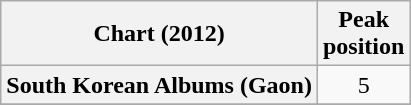<table class="wikitable plainrowheaders">
<tr>
<th scope="col">Chart (2012)</th>
<th scope="col">Peak<br>position</th>
</tr>
<tr>
<th scope="row">South Korean Albums (Gaon)</th>
<td style="text-align:center">5</td>
</tr>
<tr>
</tr>
</table>
